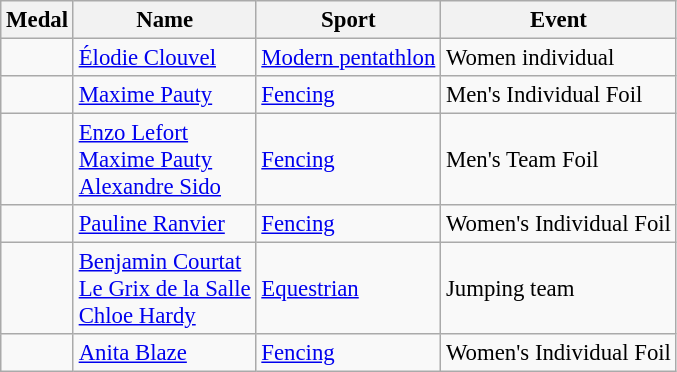<table class="wikitable sortable" style="font-size: 95%;">
<tr>
<th>Medal</th>
<th>Name</th>
<th>Sport</th>
<th>Event</th>
</tr>
<tr>
<td></td>
<td><a href='#'>Élodie Clouvel</a></td>
<td><a href='#'>Modern pentathlon</a></td>
<td>Women individual</td>
</tr>
<tr>
<td></td>
<td><a href='#'>Maxime Pauty</a></td>
<td><a href='#'>Fencing</a></td>
<td>Men's Individual Foil</td>
</tr>
<tr>
<td></td>
<td><a href='#'>Enzo Lefort</a><br><a href='#'>Maxime Pauty</a><br><a href='#'>Alexandre Sido</a></td>
<td><a href='#'>Fencing</a></td>
<td>Men's Team Foil</td>
</tr>
<tr>
<td></td>
<td><a href='#'>Pauline Ranvier</a></td>
<td><a href='#'>Fencing</a></td>
<td>Women's Individual Foil</td>
</tr>
<tr>
<td></td>
<td><a href='#'>Benjamin Courtat</a><br><a href='#'>Le Grix de la Salle</a><br><a href='#'>Chloe Hardy</a></td>
<td><a href='#'>Equestrian</a></td>
<td>Jumping team</td>
</tr>
<tr>
<td></td>
<td><a href='#'>Anita Blaze</a></td>
<td><a href='#'>Fencing</a></td>
<td>Women's Individual Foil</td>
</tr>
</table>
